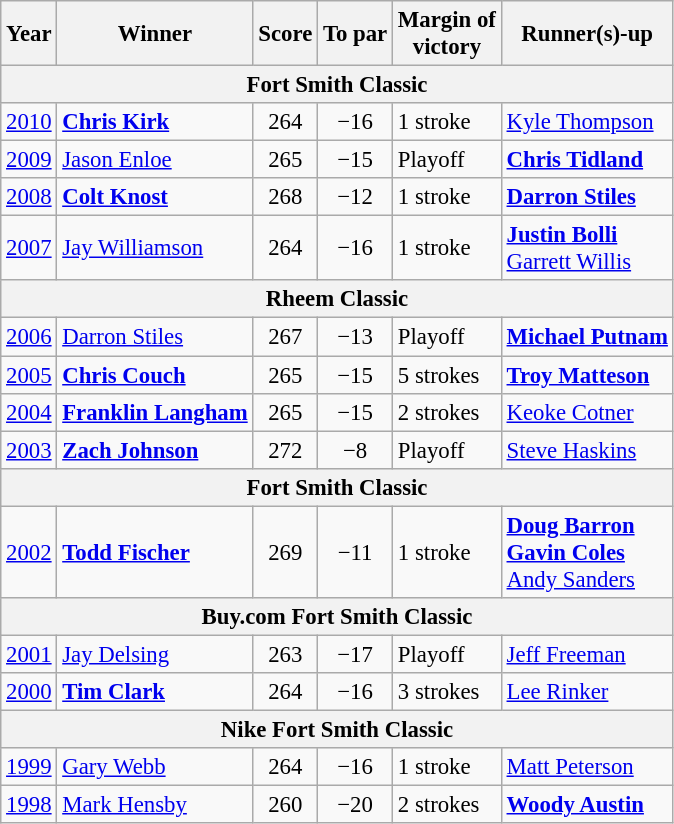<table class=wikitable style=font-size:95%>
<tr>
<th>Year</th>
<th>Winner</th>
<th>Score</th>
<th>To par</th>
<th>Margin of<br>victory</th>
<th>Runner(s)-up</th>
</tr>
<tr>
<th colspan=7>Fort Smith Classic</th>
</tr>
<tr>
<td><a href='#'>2010</a></td>
<td> <strong><a href='#'>Chris Kirk</a></strong></td>
<td align=center>264</td>
<td align=center>−16</td>
<td>1 stroke</td>
<td> <a href='#'>Kyle Thompson</a></td>
</tr>
<tr>
<td><a href='#'>2009</a></td>
<td> <a href='#'>Jason Enloe</a></td>
<td align=center>265</td>
<td align=center>−15</td>
<td>Playoff</td>
<td> <strong><a href='#'>Chris Tidland</a></strong></td>
</tr>
<tr>
<td><a href='#'>2008</a></td>
<td> <strong><a href='#'>Colt Knost</a></strong></td>
<td align=center>268</td>
<td align=center>−12</td>
<td>1 stroke</td>
<td> <strong><a href='#'>Darron Stiles</a></strong></td>
</tr>
<tr>
<td><a href='#'>2007</a></td>
<td> <a href='#'>Jay Williamson</a></td>
<td align=center>264</td>
<td align=center>−16</td>
<td>1 stroke</td>
<td> <strong><a href='#'>Justin Bolli</a></strong><br> <a href='#'>Garrett Willis</a></td>
</tr>
<tr>
<th colspan=7>Rheem Classic</th>
</tr>
<tr>
<td><a href='#'>2006</a></td>
<td> <a href='#'>Darron Stiles</a></td>
<td align=center>267</td>
<td align=center>−13</td>
<td>Playoff</td>
<td> <strong><a href='#'>Michael Putnam</a></strong></td>
</tr>
<tr>
<td><a href='#'>2005</a></td>
<td> <strong><a href='#'>Chris Couch</a></strong></td>
<td align=center>265</td>
<td align=center>−15</td>
<td>5 strokes</td>
<td> <strong><a href='#'>Troy Matteson</a></strong></td>
</tr>
<tr>
<td><a href='#'>2004</a></td>
<td> <strong><a href='#'>Franklin Langham</a></strong></td>
<td align=center>265</td>
<td align=center>−15</td>
<td>2 strokes</td>
<td> <a href='#'>Keoke Cotner</a></td>
</tr>
<tr>
<td><a href='#'>2003</a></td>
<td> <strong><a href='#'>Zach Johnson</a></strong></td>
<td align=center>272</td>
<td align=center>−8</td>
<td>Playoff</td>
<td> <a href='#'>Steve Haskins</a></td>
</tr>
<tr>
<th colspan=7>Fort Smith Classic</th>
</tr>
<tr>
<td><a href='#'>2002</a></td>
<td> <strong><a href='#'>Todd Fischer</a></strong></td>
<td align=center>269</td>
<td align=center>−11</td>
<td>1 stroke</td>
<td> <strong><a href='#'>Doug Barron</a></strong><br> <strong><a href='#'>Gavin Coles</a></strong><br> <a href='#'>Andy Sanders</a></td>
</tr>
<tr>
<th colspan=7>Buy.com Fort Smith Classic</th>
</tr>
<tr>
<td><a href='#'>2001</a></td>
<td> <a href='#'>Jay Delsing</a></td>
<td align=center>263</td>
<td align=center>−17</td>
<td>Playoff</td>
<td> <a href='#'>Jeff Freeman</a></td>
</tr>
<tr>
<td><a href='#'>2000</a></td>
<td> <strong><a href='#'>Tim Clark</a></strong></td>
<td align=center>264</td>
<td align=center>−16</td>
<td>3 strokes</td>
<td> <a href='#'>Lee Rinker</a></td>
</tr>
<tr>
<th colspan=7>Nike Fort Smith Classic</th>
</tr>
<tr>
<td><a href='#'>1999</a></td>
<td> <a href='#'>Gary Webb</a></td>
<td align=center>264</td>
<td align=center>−16</td>
<td>1 stroke</td>
<td> <a href='#'>Matt Peterson</a></td>
</tr>
<tr>
<td><a href='#'>1998</a></td>
<td> <a href='#'>Mark Hensby</a></td>
<td align=center>260</td>
<td align=center>−20</td>
<td>2 strokes</td>
<td> <strong><a href='#'>Woody Austin</a></strong></td>
</tr>
</table>
